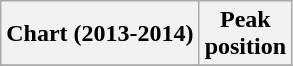<table class="wikitable">
<tr>
<th>Chart (2013-2014)</th>
<th>Peak<br>position</th>
</tr>
<tr>
</tr>
</table>
